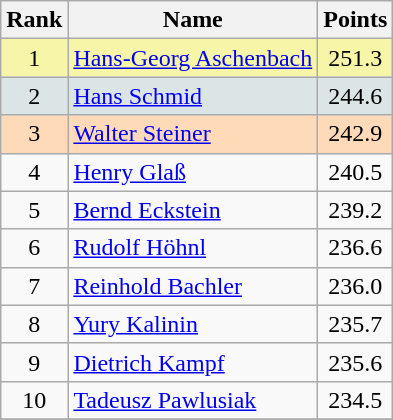<table class="wikitable sortable">
<tr>
<th align=Center>Rank</th>
<th>Name</th>
<th>Points</th>
</tr>
<tr style="background:#F7F6A8">
<td align=center>1</td>
<td> <a href='#'>Hans-Georg Aschenbach</a></td>
<td align=center>251.3</td>
</tr>
<tr style="background: #DCE5E5;">
<td align=center>2</td>
<td> <a href='#'>Hans Schmid</a></td>
<td align=center>244.6</td>
</tr>
<tr style="background: #FFDAB9;">
<td align=center>3</td>
<td> <a href='#'>Walter Steiner</a></td>
<td align=center>242.9</td>
</tr>
<tr>
<td align=center>4</td>
<td> <a href='#'>Henry Glaß</a></td>
<td align=center>240.5</td>
</tr>
<tr>
<td align=center>5</td>
<td> <a href='#'>Bernd Eckstein</a></td>
<td align=center>239.2</td>
</tr>
<tr>
<td align=center>6</td>
<td> <a href='#'>Rudolf Höhnl</a></td>
<td align=center>236.6</td>
</tr>
<tr>
<td align=center>7</td>
<td> <a href='#'>Reinhold Bachler</a></td>
<td align=center>236.0</td>
</tr>
<tr>
<td align=center>8</td>
<td> <a href='#'>Yury Kalinin</a></td>
<td align=center>235.7</td>
</tr>
<tr>
<td align=center>9</td>
<td> <a href='#'>Dietrich Kampf</a></td>
<td align=center>235.6</td>
</tr>
<tr>
<td align=center>10</td>
<td> <a href='#'>Tadeusz Pawlusiak</a></td>
<td align=center>234.5</td>
</tr>
<tr>
</tr>
</table>
